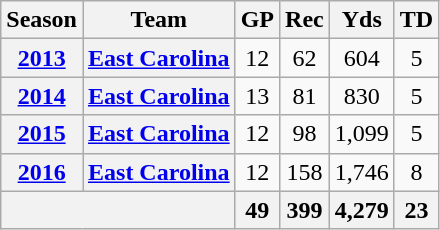<table class="wikitable" style="text-align:center;">
<tr>
<th>Season</th>
<th>Team</th>
<th>GP</th>
<th>Rec</th>
<th>Yds</th>
<th>TD</th>
</tr>
<tr>
<th><a href='#'>2013</a></th>
<th><a href='#'>East Carolina</a></th>
<td>12</td>
<td>62</td>
<td>604</td>
<td>5</td>
</tr>
<tr>
<th><a href='#'>2014</a></th>
<th><a href='#'>East Carolina</a></th>
<td>13</td>
<td>81</td>
<td>830</td>
<td>5</td>
</tr>
<tr>
<th><a href='#'>2015</a></th>
<th><a href='#'>East Carolina</a></th>
<td>12</td>
<td>98</td>
<td>1,099</td>
<td>5</td>
</tr>
<tr>
<th><a href='#'>2016</a></th>
<th><a href='#'>East Carolina</a></th>
<td>12</td>
<td>158</td>
<td>1,746</td>
<td>8</td>
</tr>
<tr>
<th colspan="2"></th>
<th>49</th>
<th>399</th>
<th>4,279</th>
<th>23</th>
</tr>
</table>
